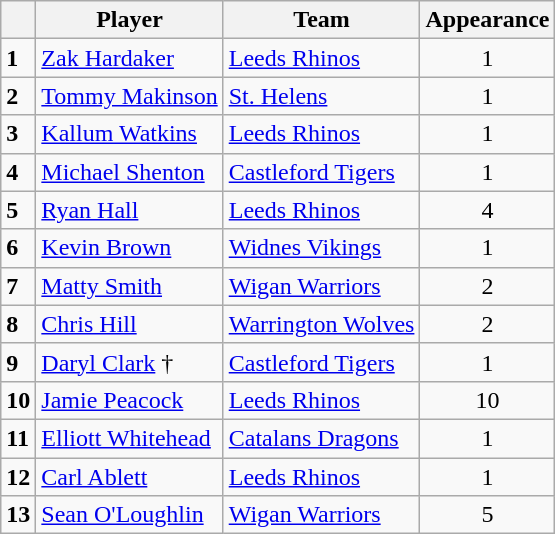<table class="wikitable">
<tr>
<th></th>
<th>Player</th>
<th>Team</th>
<th>Appearance</th>
</tr>
<tr>
<td><strong>1</strong></td>
<td> <a href='#'>Zak Hardaker</a></td>
<td> <a href='#'>Leeds Rhinos</a></td>
<td style="text-align:center;">1</td>
</tr>
<tr>
<td><strong>2</strong></td>
<td> <a href='#'>Tommy Makinson</a></td>
<td> <a href='#'>St. Helens</a></td>
<td style="text-align:center;">1</td>
</tr>
<tr>
<td><strong>3</strong></td>
<td> <a href='#'>Kallum Watkins</a></td>
<td> <a href='#'>Leeds Rhinos</a></td>
<td style="text-align:center;">1</td>
</tr>
<tr>
<td><strong>4</strong></td>
<td> <a href='#'>Michael Shenton</a></td>
<td> <a href='#'>Castleford Tigers</a></td>
<td style="text-align:center;">1</td>
</tr>
<tr>
<td><strong>5</strong></td>
<td> <a href='#'>Ryan Hall</a></td>
<td> <a href='#'>Leeds Rhinos</a></td>
<td style="text-align:center;">4</td>
</tr>
<tr>
<td><strong>6</strong></td>
<td> <a href='#'>Kevin Brown</a></td>
<td> <a href='#'>Widnes Vikings</a></td>
<td style="text-align:center;">1</td>
</tr>
<tr>
<td><strong>7</strong></td>
<td> <a href='#'>Matty Smith</a></td>
<td> <a href='#'>Wigan Warriors</a></td>
<td style="text-align:center;">2</td>
</tr>
<tr>
<td><strong>8</strong></td>
<td> <a href='#'>Chris Hill</a></td>
<td> <a href='#'>Warrington Wolves</a></td>
<td style="text-align:center;">2</td>
</tr>
<tr>
<td><strong>9</strong></td>
<td> <a href='#'>Daryl Clark</a> †</td>
<td> <a href='#'>Castleford Tigers</a></td>
<td style="text-align:center;">1</td>
</tr>
<tr>
<td><strong>10</strong></td>
<td> <a href='#'>Jamie Peacock</a></td>
<td> <a href='#'>Leeds Rhinos</a></td>
<td style="text-align:center;">10</td>
</tr>
<tr>
<td><strong>11</strong></td>
<td> <a href='#'>Elliott Whitehead</a></td>
<td> <a href='#'>Catalans Dragons</a></td>
<td style="text-align:center;">1</td>
</tr>
<tr>
<td><strong>12</strong></td>
<td> <a href='#'>Carl Ablett</a></td>
<td> <a href='#'>Leeds Rhinos</a></td>
<td style="text-align:center;">1</td>
</tr>
<tr>
<td><strong>13</strong></td>
<td> <a href='#'>Sean O'Loughlin</a></td>
<td> <a href='#'>Wigan Warriors</a></td>
<td style="text-align:center;">5</td>
</tr>
</table>
